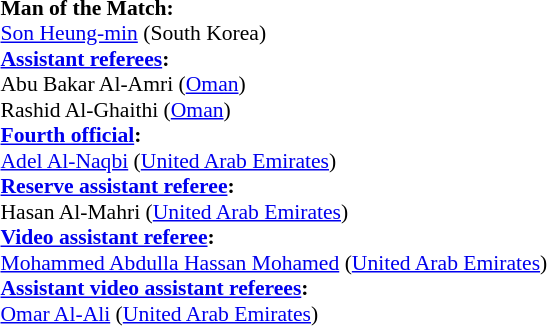<table style="width:100%; font-size:90%;">
<tr>
<td><br><strong>Man of the Match:</strong>
<br><a href='#'>Son Heung-min</a> (South Korea)<br><strong><a href='#'>Assistant referees</a>:</strong>
<br>Abu Bakar Al-Amri (<a href='#'>Oman</a>)
<br>Rashid Al-Ghaithi (<a href='#'>Oman</a>)
<br><strong><a href='#'>Fourth official</a>:</strong>
<br><a href='#'>Adel Al-Naqbi</a> (<a href='#'>United Arab Emirates</a>)
<br><strong><a href='#'>Reserve assistant referee</a>:</strong>
<br>Hasan Al-Mahri (<a href='#'>United Arab Emirates</a>)
<br><strong><a href='#'>Video assistant referee</a>:</strong>
<br><a href='#'>Mohammed Abdulla Hassan Mohamed</a> (<a href='#'>United Arab Emirates</a>)
<br><strong><a href='#'>Assistant video assistant referees</a>:</strong>
<br><a href='#'>Omar Al-Ali</a> (<a href='#'>United Arab Emirates</a>)</td>
</tr>
</table>
